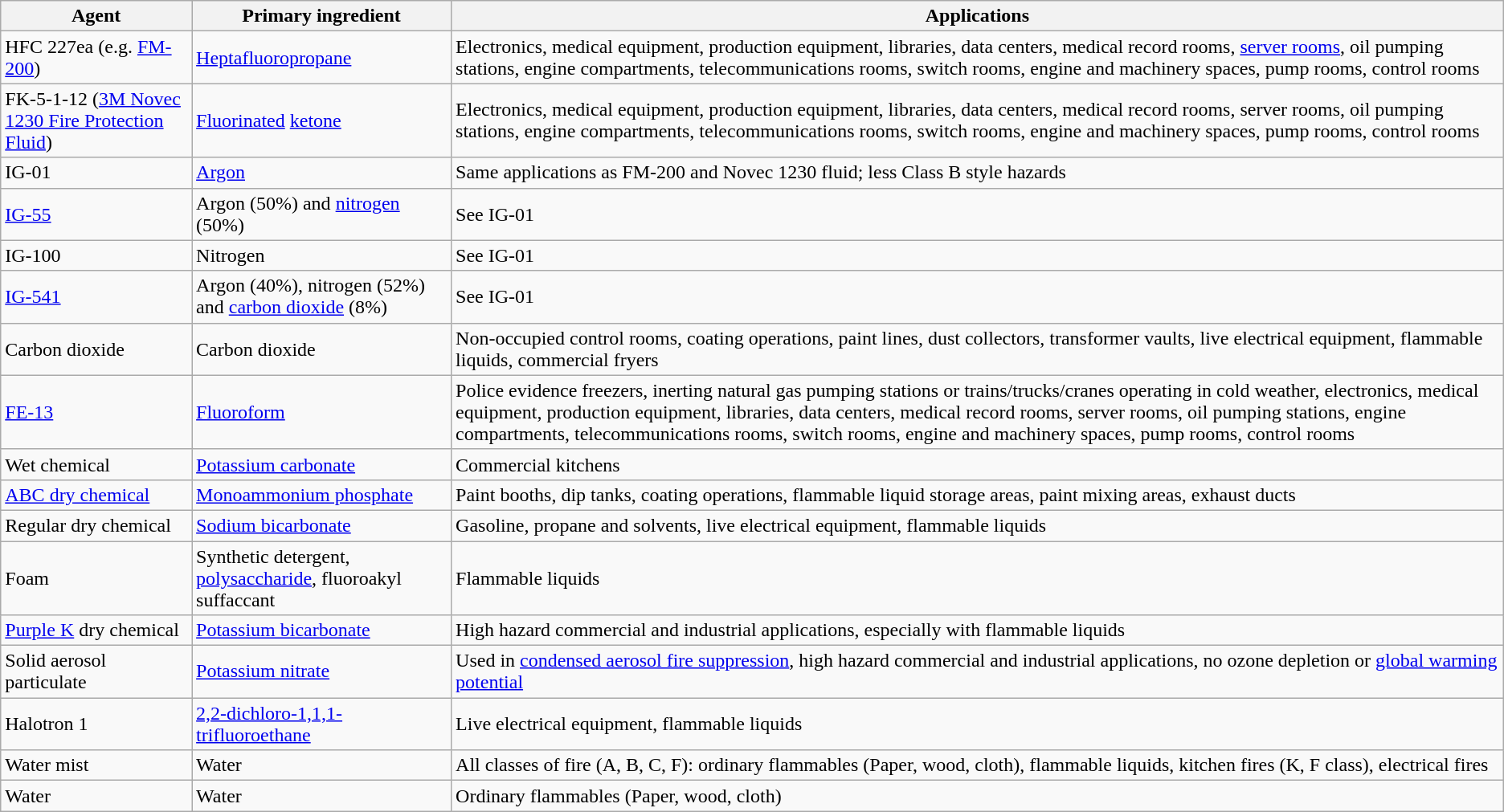<table class="wikitable">
<tr>
<th>Agent</th>
<th>Primary ingredient</th>
<th>Applications</th>
</tr>
<tr>
<td>HFC 227ea (e.g. <a href='#'>FM-200</a>)</td>
<td><a href='#'>Heptafluoropropane</a></td>
<td>Electronics, medical equipment, production equipment, libraries, data centers, medical record rooms, <a href='#'>server rooms</a>, oil pumping stations, engine compartments, telecommunications rooms, switch rooms, engine and machinery spaces, pump rooms, control rooms</td>
</tr>
<tr>
<td>FK-5-1-12 (<a href='#'>3M Novec 1230 Fire Protection Fluid</a>)</td>
<td><a href='#'>Fluorinated</a> <a href='#'>ketone</a></td>
<td>Electronics, medical equipment, production equipment, libraries, data centers, medical record rooms, server rooms, oil pumping stations, engine compartments, telecommunications rooms, switch rooms, engine and machinery spaces, pump rooms, control rooms</td>
</tr>
<tr>
<td>IG-01</td>
<td><a href='#'>Argon</a></td>
<td>Same applications as FM-200 and Novec 1230 fluid; less Class B style hazards</td>
</tr>
<tr>
<td><a href='#'>IG-55</a></td>
<td>Argon (50%) and <a href='#'>nitrogen</a> (50%)</td>
<td>See IG-01</td>
</tr>
<tr>
<td>IG-100</td>
<td>Nitrogen</td>
<td>See IG-01</td>
</tr>
<tr>
<td><a href='#'>IG-541</a></td>
<td>Argon (40%), nitrogen (52%) and <a href='#'>carbon dioxide</a> (8%)</td>
<td>See IG-01</td>
</tr>
<tr>
<td>Carbon dioxide</td>
<td>Carbon dioxide</td>
<td>Non-occupied control rooms, coating operations, paint lines, dust collectors, transformer vaults, live electrical equipment, flammable liquids, commercial fryers</td>
</tr>
<tr>
<td><a href='#'>FE-13</a></td>
<td><a href='#'>Fluoroform</a></td>
<td>Police evidence freezers, inerting natural gas pumping stations or trains/trucks/cranes operating in cold weather, electronics, medical equipment, production equipment, libraries, data centers, medical record rooms, server rooms, oil pumping stations, engine compartments, telecommunications rooms, switch rooms, engine and machinery spaces, pump rooms, control rooms</td>
</tr>
<tr>
<td>Wet chemical</td>
<td><a href='#'>Potassium carbonate</a></td>
<td>Commercial kitchens</td>
</tr>
<tr>
<td><a href='#'>ABC dry chemical</a></td>
<td><a href='#'>Monoammonium phosphate</a></td>
<td>Paint booths, dip tanks, coating operations, flammable liquid storage areas, paint mixing areas, exhaust ducts</td>
</tr>
<tr>
<td>Regular dry chemical</td>
<td><a href='#'>Sodium bicarbonate</a></td>
<td>Gasoline, propane and solvents, live electrical equipment, flammable liquids</td>
</tr>
<tr>
<td>Foam</td>
<td>Synthetic detergent, <a href='#'>polysaccharide</a>, fluoroakyl suffaccant</td>
<td>Flammable liquids</td>
</tr>
<tr>
<td><a href='#'>Purple K</a> dry chemical</td>
<td><a href='#'>Potassium bicarbonate</a></td>
<td>High hazard commercial and industrial applications, especially with flammable liquids</td>
</tr>
<tr>
<td>Solid aerosol particulate</td>
<td><a href='#'>Potassium nitrate</a></td>
<td>Used in <a href='#'>condensed aerosol fire suppression</a>, high hazard commercial and industrial applications, no ozone depletion or <a href='#'>global warming potential</a></td>
</tr>
<tr>
<td>Halotron 1</td>
<td><a href='#'>2,2-dichloro-1,1,1-trifluoroethane</a></td>
<td>Live electrical equipment, flammable liquids</td>
</tr>
<tr>
<td>Water mist</td>
<td>Water</td>
<td>All classes of fire (A, B, C, F): ordinary flammables (Paper, wood, cloth), flammable liquids, kitchen fires (K, F class), electrical fires</td>
</tr>
<tr>
<td>Water</td>
<td>Water</td>
<td>Ordinary flammables (Paper, wood, cloth)</td>
</tr>
</table>
